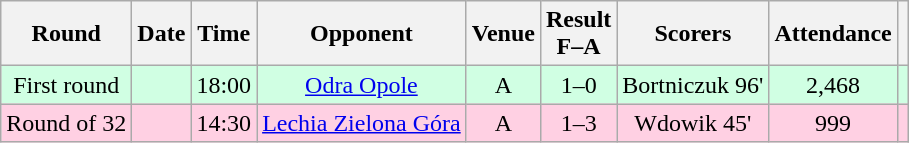<table class="wikitable sortable" style="text-align:center">
<tr>
<th>Round</th>
<th>Date</th>
<th>Time</th>
<th>Opponent</th>
<th>Venue</th>
<th>Result<br>F–A</th>
<th class="unsortable">Scorers</th>
<th>Attendance</th>
<th class="unsortable"></th>
</tr>
<tr bgcolor="#d0ffe3">
<td>First round</td>
<td></td>
<td>18:00</td>
<td><a href='#'>Odra Opole</a></td>
<td>A</td>
<td>1–0 </td>
<td>Bortniczuk 96'</td>
<td>2,468</td>
<td></td>
</tr>
<tr bgcolor="#ffd0e3">
<td>Round of 32</td>
<td></td>
<td>14:30</td>
<td><a href='#'>Lechia Zielona Góra</a></td>
<td>A</td>
<td>1–3</td>
<td>Wdowik 45'</td>
<td>999</td>
<td></td>
</tr>
</table>
